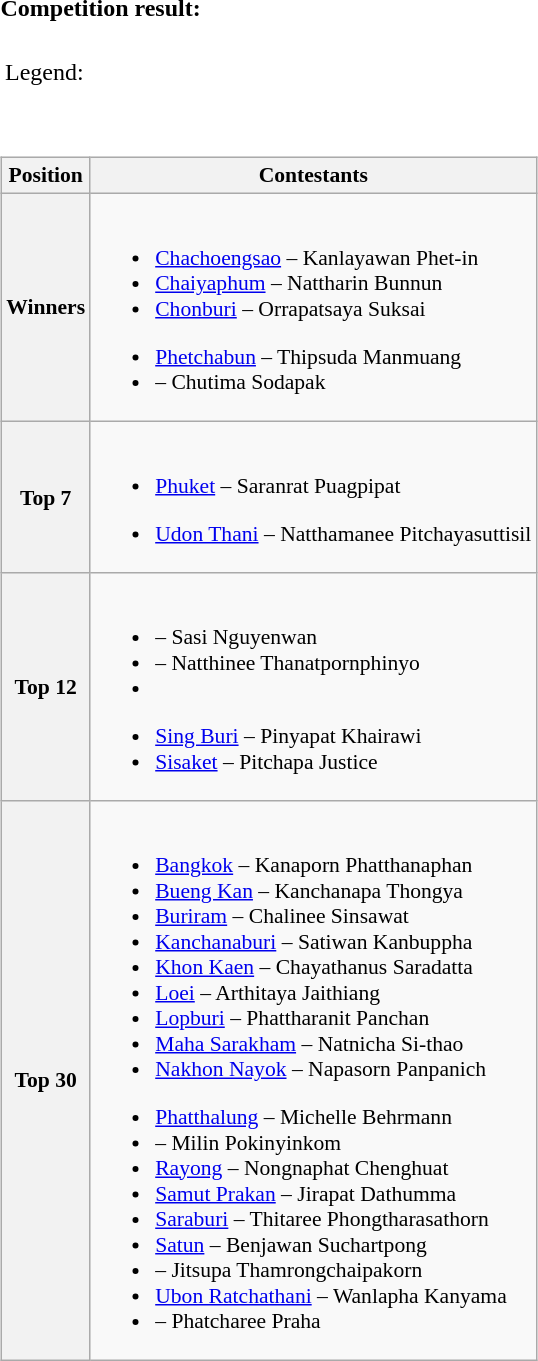<table>
<tr>
<td colspan=2><strong>Competition result:</strong></td>
</tr>
<tr>
<td><br><table>
<tr>
<td colspan=2>Legend:</td>
</tr>
<tr>
<td></td>
</tr>
<tr>
<td></td>
</tr>
</table>
</td>
</tr>
<tr>
<td><br><table class="wikitable" style="font-size: 90%;">
<tr>
<th>Position</th>
<th>Contestants</th>
</tr>
<tr>
<th>Winners</th>
<td><br><ul><li><a href='#'>Chachoengsao</a> – Kanlayawan Phet-in</li><li><a href='#'>Chaiyaphum</a> – Nattharin Bunnun</li><li><a href='#'>Chonburi</a> –	Orrapatsaya Suksai</li></ul><ul><li><a href='#'>Phetchabun</a> –	Thipsuda Manmuang</li><li> – Chutima Sodapak</li></ul></td>
</tr>
<tr>
<th>Top 7</th>
<td><br><ul><li><a href='#'>Phuket</a> – Saranrat Puagpipat</li></ul><ul><li><a href='#'>Udon Thani</a> – Natthamanee Pitchayasuttisil</li></ul></td>
</tr>
<tr>
<th>Top 12 </th>
<td><br><ul><li> – Sasi Nguyenwan</li><li> – Natthinee Thanatpornphinyo</li><li></li></ul><ul><li><a href='#'>Sing Buri</a> – Pinyapat Khairawi</li><li><a href='#'>Sisaket</a> – Pitchapa Justice</li></ul></td>
</tr>
<tr>
<th>Top 30 </th>
<td><br><ul><li><a href='#'>Bangkok</a> – Kanaporn Phatthanaphan</li><li><a href='#'>Bueng Kan</a> – Kanchanapa Thongya</li><li><a href='#'>Buriram</a> – Chalinee Sinsawat</li><li><a href='#'>Kanchanaburi</a> – Satiwan Kanbuppha</li><li><a href='#'>Khon Kaen</a> – Chayathanus Saradatta</li><li><a href='#'>Loei</a> –	Arthitaya Jaithiang</li><li><a href='#'>Lopburi</a> – Phattharanit Panchan</li><li><a href='#'>Maha Sarakham</a> – Natnicha Si-thao</li><li><a href='#'>Nakhon Nayok</a> –	Napasorn Panpanich</li></ul><ul><li><a href='#'>Phatthalung</a> – Michelle Behrmann</li><li> – Milin Pokinyinkom</li><li><a href='#'>Rayong</a> –	Nongnaphat Chenghuat</li><li><a href='#'>Samut Prakan</a> –	Jirapat Dathumma</li><li><a href='#'>Saraburi</a> – Thitaree Phongtharasathorn</li><li><a href='#'>Satun</a> – Benjawan Suchartpong</li><li> –	Jitsupa Thamrongchaipakorn</li><li><a href='#'>Ubon Ratchathani</a> –	Wanlapha Kanyama</li><li> – Phatcharee Praha</li></ul></td>
</tr>
</table>
</td>
</tr>
</table>
